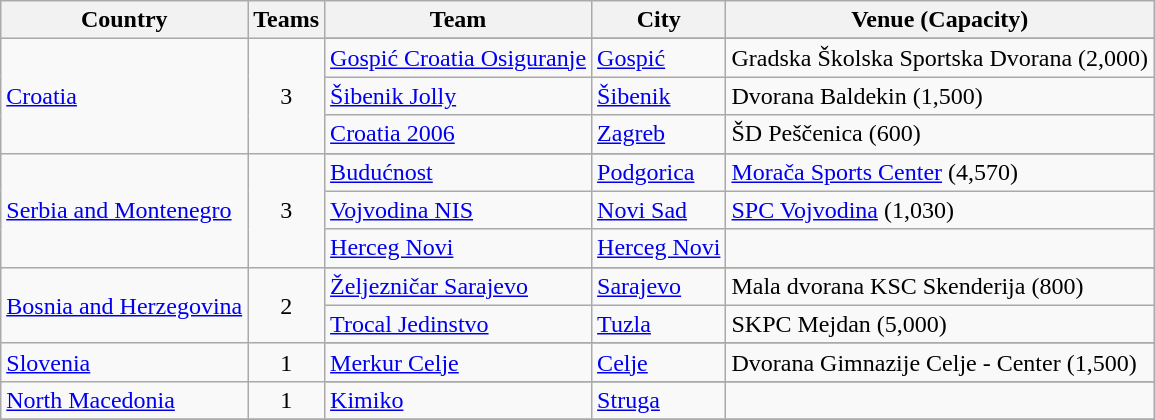<table class="wikitable">
<tr>
<th>Country</th>
<th>Teams</th>
<th>Team</th>
<th>City</th>
<th>Venue (Capacity)</th>
</tr>
<tr>
<td rowspan=4> <a href='#'>Croatia</a></td>
<td align=center rowspan=4>3</td>
</tr>
<tr>
<td><a href='#'>Gospić Croatia Osiguranje</a></td>
<td><a href='#'>Gospić</a></td>
<td>Gradska Školska Sportska Dvorana (2,000)</td>
</tr>
<tr>
<td><a href='#'>Šibenik Jolly</a></td>
<td><a href='#'>Šibenik</a></td>
<td>Dvorana Baldekin (1,500)</td>
</tr>
<tr>
<td><a href='#'>Croatia 2006</a></td>
<td><a href='#'>Zagreb</a></td>
<td>ŠD Peščenica (600)</td>
</tr>
<tr>
<td rowspan=4> <a href='#'>Serbia and Montenegro</a></td>
<td align=center rowspan=4>3</td>
</tr>
<tr>
<td><a href='#'>Budućnost</a></td>
<td><a href='#'>Podgorica</a></td>
<td><a href='#'>Morača Sports Center</a> (4,570)</td>
</tr>
<tr>
<td><a href='#'>Vojvodina NIS</a></td>
<td><a href='#'>Novi Sad</a></td>
<td><a href='#'>SPC Vojvodina</a> (1,030)</td>
</tr>
<tr>
<td><a href='#'>Herceg Novi</a></td>
<td><a href='#'>Herceg Novi</a></td>
<td></td>
</tr>
<tr>
<td rowspan=3> <a href='#'>Bosnia and Herzegovina</a></td>
<td align=center rowspan=3>2</td>
</tr>
<tr>
<td><a href='#'>Željezničar Sarajevo</a></td>
<td><a href='#'>Sarajevo</a></td>
<td>Mala dvorana KSC Skenderija (800)</td>
</tr>
<tr>
<td><a href='#'>Trocal Jedinstvo</a></td>
<td><a href='#'>Tuzla</a></td>
<td>SKPC Mejdan (5,000)</td>
</tr>
<tr>
<td rowspan=2> <a href='#'>Slovenia</a></td>
<td align=center rowspan=2>1</td>
</tr>
<tr>
<td><a href='#'>Merkur Celje</a></td>
<td><a href='#'>Celje</a></td>
<td>Dvorana Gimnazije Celje - Center (1,500)</td>
</tr>
<tr>
<td rowspan=2> <a href='#'>North Macedonia</a></td>
<td align=center rowspan=2>1</td>
</tr>
<tr>
<td><a href='#'>Kimiko</a></td>
<td><a href='#'>Struga</a></td>
<td></td>
</tr>
<tr>
</tr>
</table>
